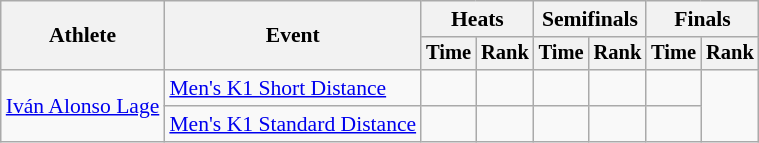<table class="wikitable" style="font-size:90%">
<tr>
<th rowspan="2">Athlete</th>
<th rowspan="2">Event</th>
<th colspan=2>Heats</th>
<th colspan=2>Semifinals</th>
<th colspan=2>Finals</th>
</tr>
<tr style="font-size:95%">
<th>Time</th>
<th>Rank</th>
<th>Time</th>
<th>Rank</th>
<th>Time</th>
<th>Rank</th>
</tr>
<tr align=center>
<td align=left rowspan=2><a href='#'>Iván Alonso Lage</a></td>
<td align=left><a href='#'>Men's K1 Short Distance</a></td>
<td></td>
<td></td>
<td></td>
<td></td>
<td></td>
</tr>
<tr align=center>
<td align=left><a href='#'>Men's K1 Standard Distance</a></td>
<td></td>
<td></td>
<td></td>
<td></td>
<td></td>
</tr>
</table>
